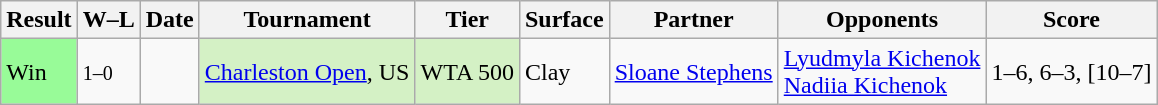<table class="sortable wikitable">
<tr>
<th>Result</th>
<th class="unsortable">W–L</th>
<th>Date</th>
<th>Tournament</th>
<th>Tier</th>
<th>Surface</th>
<th>Partner</th>
<th>Opponents</th>
<th class="unsortable">Score</th>
</tr>
<tr>
<td bgcolor=98fb98>Win</td>
<td><small>1–0</small></td>
<td><a href='#'></a></td>
<td bgcolor=#d4f1c5><a href='#'>Charleston Open</a>, US</td>
<td bgcolor=#d4f1c5>WTA 500</td>
<td>Clay</td>
<td> <a href='#'>Sloane Stephens</a></td>
<td> <a href='#'>Lyudmyla Kichenok</a> <br>  <a href='#'>Nadiia Kichenok</a></td>
<td>1–6, 6–3, [10–7]</td>
</tr>
</table>
